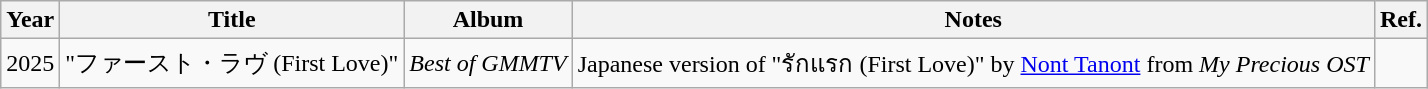<table class="wikitable sortable">
<tr>
<th scope="col">Year</th>
<th scope="col">Title</th>
<th>Album</th>
<th scope="col" class="unsortable">Notes</th>
<th scope="col" class="unsortable">Ref.</th>
</tr>
<tr>
<td>2025</td>
<td>"ファースト・ラヴ (First Love)"</td>
<td><em>Best of GMMTV</em></td>
<td>Japanese version of "รักแรก (First Love)" by <a href='#'>Nont Tanont</a> from <em>My Precious OST</em></td>
<td></td>
</tr>
</table>
